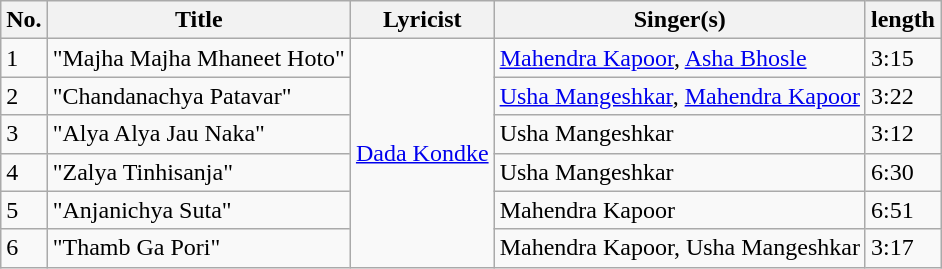<table class="wikitable">
<tr>
<th>No.</th>
<th>Title</th>
<th>Lyricist</th>
<th>Singer(s)</th>
<th>length</th>
</tr>
<tr>
<td>1</td>
<td>"Majha Majha Mhaneet Hoto"</td>
<td rowspan="6"><a href='#'>Dada Kondke</a></td>
<td><a href='#'>Mahendra Kapoor</a>, <a href='#'>Asha Bhosle</a></td>
<td>3:15</td>
</tr>
<tr>
<td>2</td>
<td>"Chandanachya Patavar"</td>
<td><a href='#'>Usha Mangeshkar</a>, <a href='#'>Mahendra Kapoor</a></td>
<td>3:22</td>
</tr>
<tr>
<td>3</td>
<td>"Alya Alya Jau Naka"</td>
<td>Usha Mangeshkar</td>
<td>3:12</td>
</tr>
<tr>
<td>4</td>
<td>"Zalya Tinhisanja"</td>
<td>Usha Mangeshkar</td>
<td>6:30</td>
</tr>
<tr>
<td>5</td>
<td>"Anjanichya Suta"</td>
<td>Mahendra Kapoor</td>
<td>6:51</td>
</tr>
<tr>
<td>6</td>
<td>"Thamb Ga Pori"</td>
<td>Mahendra Kapoor, Usha Mangeshkar</td>
<td>3:17</td>
</tr>
</table>
